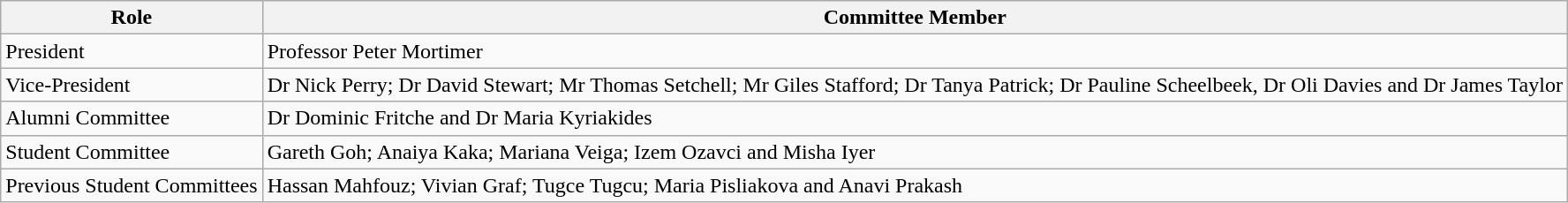<table class="wikitable">
<tr>
<th>Role</th>
<th>Committee Member</th>
</tr>
<tr>
<td>President</td>
<td>Professor Peter Mortimer</td>
</tr>
<tr>
<td>Vice-President</td>
<td>Dr Nick Perry; Dr David Stewart; Mr Thomas Setchell; Mr Giles Stafford; Dr Tanya Patrick; Dr Pauline Scheelbeek, Dr Oli Davies and Dr James Taylor</td>
</tr>
<tr>
<td>Alumni Committee</td>
<td>Dr Dominic Fritche and Dr Maria Kyriakides</td>
</tr>
<tr>
<td>Student Committee</td>
<td>Gareth Goh; Anaiya Kaka; Mariana Veiga; Izem Ozavci and Misha Iyer</td>
</tr>
<tr>
<td>Previous Student Committees</td>
<td>Hassan Mahfouz; Vivian Graf; Tugce Tugcu; Maria Pisliakova and Anavi Prakash</td>
</tr>
</table>
